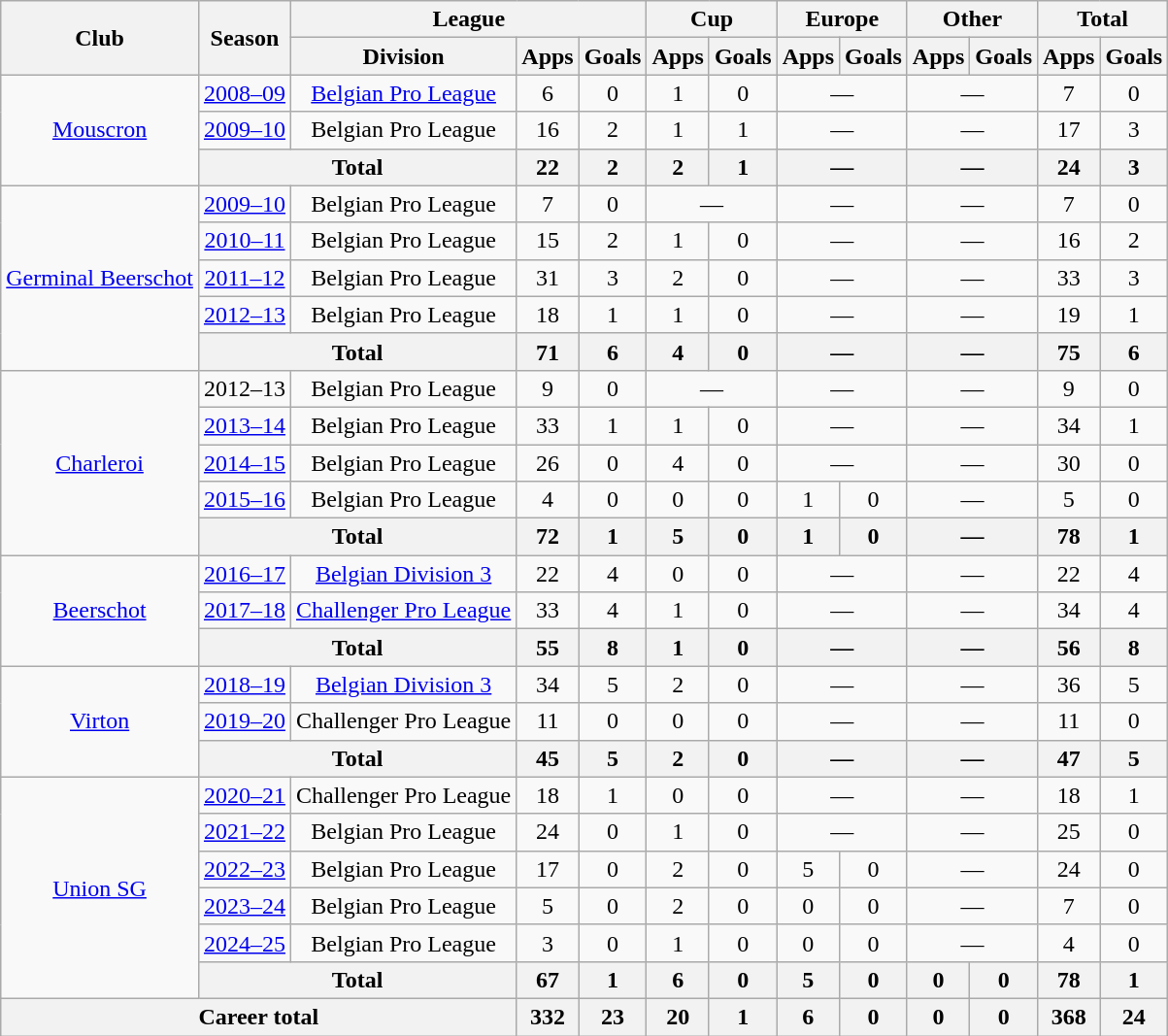<table class="wikitable" style="text-align: center;">
<tr>
<th rowspan="2">Club</th>
<th rowspan="2">Season</th>
<th colspan="3">League</th>
<th colspan="2">Cup</th>
<th colspan="2">Europe</th>
<th colspan="2">Other</th>
<th colspan="2">Total</th>
</tr>
<tr>
<th>Division</th>
<th>Apps</th>
<th>Goals</th>
<th>Apps</th>
<th>Goals</th>
<th>Apps</th>
<th>Goals</th>
<th>Apps</th>
<th>Goals</th>
<th>Apps</th>
<th>Goals</th>
</tr>
<tr>
<td rowspan="3"><a href='#'>Mouscron</a></td>
<td><a href='#'>2008–09</a></td>
<td><a href='#'>Belgian Pro League</a></td>
<td>6</td>
<td>0</td>
<td>1</td>
<td>0</td>
<td colspan="2">—</td>
<td colspan="2">—</td>
<td>7</td>
<td>0</td>
</tr>
<tr>
<td><a href='#'>2009–10</a></td>
<td>Belgian Pro League</td>
<td>16</td>
<td>2</td>
<td>1</td>
<td>1</td>
<td colspan="2">—</td>
<td colspan="2">—</td>
<td>17</td>
<td>3</td>
</tr>
<tr>
<th colspan="2">Total</th>
<th>22</th>
<th>2</th>
<th>2</th>
<th>1</th>
<th colspan="2">—</th>
<th colspan="2">—</th>
<th>24</th>
<th>3</th>
</tr>
<tr>
<td rowspan="5"><a href='#'>Germinal Beerschot</a></td>
<td><a href='#'>2009–10</a></td>
<td>Belgian Pro League</td>
<td>7</td>
<td>0</td>
<td colspan="2">—</td>
<td colspan="2">—</td>
<td colspan="2">—</td>
<td>7</td>
<td>0</td>
</tr>
<tr>
<td><a href='#'>2010–11</a></td>
<td>Belgian Pro League</td>
<td>15</td>
<td>2</td>
<td>1</td>
<td>0</td>
<td colspan="2">—</td>
<td colspan="2">—</td>
<td>16</td>
<td>2</td>
</tr>
<tr>
<td><a href='#'>2011–12</a></td>
<td>Belgian Pro League</td>
<td>31</td>
<td>3</td>
<td>2</td>
<td>0</td>
<td colspan="2">—</td>
<td colspan="2">—</td>
<td>33</td>
<td>3</td>
</tr>
<tr>
<td><a href='#'>2012–13</a></td>
<td>Belgian Pro League</td>
<td>18</td>
<td>1</td>
<td>1</td>
<td>0</td>
<td colspan="2">—</td>
<td colspan="2">—</td>
<td>19</td>
<td>1</td>
</tr>
<tr>
<th colspan="2">Total</th>
<th>71</th>
<th>6</th>
<th>4</th>
<th>0</th>
<th colspan="2">—</th>
<th colspan="2">—</th>
<th>75</th>
<th>6</th>
</tr>
<tr>
<td rowspan="5"><a href='#'>Charleroi</a></td>
<td>2012–13</td>
<td>Belgian Pro League</td>
<td>9</td>
<td>0</td>
<td colspan="2">—</td>
<td colspan="2">—</td>
<td colspan="2">—</td>
<td>9</td>
<td>0</td>
</tr>
<tr>
<td><a href='#'>2013–14</a></td>
<td>Belgian Pro League</td>
<td>33</td>
<td>1</td>
<td>1</td>
<td>0</td>
<td colspan="2">—</td>
<td colspan="2">—</td>
<td>34</td>
<td>1</td>
</tr>
<tr>
<td><a href='#'>2014–15</a></td>
<td>Belgian Pro League</td>
<td>26</td>
<td>0</td>
<td>4</td>
<td>0</td>
<td colspan="2">—</td>
<td colspan="2">—</td>
<td>30</td>
<td>0</td>
</tr>
<tr>
<td><a href='#'>2015–16</a></td>
<td>Belgian Pro League</td>
<td>4</td>
<td>0</td>
<td>0</td>
<td>0</td>
<td>1</td>
<td>0</td>
<td colspan="2">—</td>
<td>5</td>
<td>0</td>
</tr>
<tr>
<th colspan="2">Total</th>
<th>72</th>
<th>1</th>
<th>5</th>
<th>0</th>
<th>1</th>
<th>0</th>
<th colspan="2">—</th>
<th>78</th>
<th>1</th>
</tr>
<tr>
<td rowspan="3"><a href='#'>Beerschot</a></td>
<td><a href='#'>2016–17</a></td>
<td><a href='#'>Belgian Division 3</a></td>
<td>22</td>
<td>4</td>
<td>0</td>
<td>0</td>
<td colspan="2">—</td>
<td colspan="2">—</td>
<td>22</td>
<td>4</td>
</tr>
<tr>
<td><a href='#'>2017–18</a></td>
<td><a href='#'>Challenger Pro League</a></td>
<td>33</td>
<td>4</td>
<td>1</td>
<td>0</td>
<td colspan="2">—</td>
<td colspan="2">—</td>
<td>34</td>
<td>4</td>
</tr>
<tr>
<th colspan="2">Total</th>
<th>55</th>
<th>8</th>
<th>1</th>
<th>0</th>
<th colspan="2">—</th>
<th colspan="2">—</th>
<th>56</th>
<th>8</th>
</tr>
<tr>
<td rowspan="3"><a href='#'>Virton</a></td>
<td><a href='#'>2018–19</a></td>
<td><a href='#'>Belgian Division 3</a></td>
<td>34</td>
<td>5</td>
<td>2</td>
<td>0</td>
<td colspan="2">—</td>
<td colspan="2">—</td>
<td>36</td>
<td>5</td>
</tr>
<tr>
<td><a href='#'>2019–20</a></td>
<td>Challenger Pro League</td>
<td>11</td>
<td>0</td>
<td>0</td>
<td>0</td>
<td colspan="2">—</td>
<td colspan="2">—</td>
<td>11</td>
<td>0</td>
</tr>
<tr>
<th colspan="2">Total</th>
<th>45</th>
<th>5</th>
<th>2</th>
<th>0</th>
<th colspan="2">—</th>
<th colspan="2">—</th>
<th>47</th>
<th>5</th>
</tr>
<tr>
<td rowspan="6"><a href='#'>Union SG</a></td>
<td><a href='#'>2020–21</a></td>
<td>Challenger Pro League</td>
<td>18</td>
<td>1</td>
<td>0</td>
<td>0</td>
<td colspan="2">—</td>
<td colspan="2">—</td>
<td>18</td>
<td>1</td>
</tr>
<tr>
<td><a href='#'>2021–22</a></td>
<td>Belgian Pro League</td>
<td>24</td>
<td>0</td>
<td>1</td>
<td>0</td>
<td colspan="2">—</td>
<td colspan="2">—</td>
<td>25</td>
<td>0</td>
</tr>
<tr>
<td><a href='#'>2022–23</a></td>
<td>Belgian Pro League</td>
<td>17</td>
<td>0</td>
<td>2</td>
<td>0</td>
<td>5</td>
<td>0</td>
<td colspan="2">—</td>
<td>24</td>
<td>0</td>
</tr>
<tr>
<td><a href='#'>2023–24</a></td>
<td>Belgian Pro League</td>
<td>5</td>
<td>0</td>
<td>2</td>
<td>0</td>
<td>0</td>
<td>0</td>
<td colspan="2">—</td>
<td>7</td>
<td>0</td>
</tr>
<tr>
<td><a href='#'>2024–25</a></td>
<td>Belgian Pro League</td>
<td>3</td>
<td>0</td>
<td>1</td>
<td>0</td>
<td>0</td>
<td>0</td>
<td colspan="2">—</td>
<td>4</td>
<td>0</td>
</tr>
<tr>
<th colspan="2">Total</th>
<th>67</th>
<th>1</th>
<th>6</th>
<th>0</th>
<th>5</th>
<th>0</th>
<th>0</th>
<th>0</th>
<th>78</th>
<th>1</th>
</tr>
<tr>
<th colspan="3">Career total</th>
<th>332</th>
<th>23</th>
<th>20</th>
<th>1</th>
<th>6</th>
<th>0</th>
<th>0</th>
<th>0</th>
<th>368</th>
<th>24</th>
</tr>
</table>
